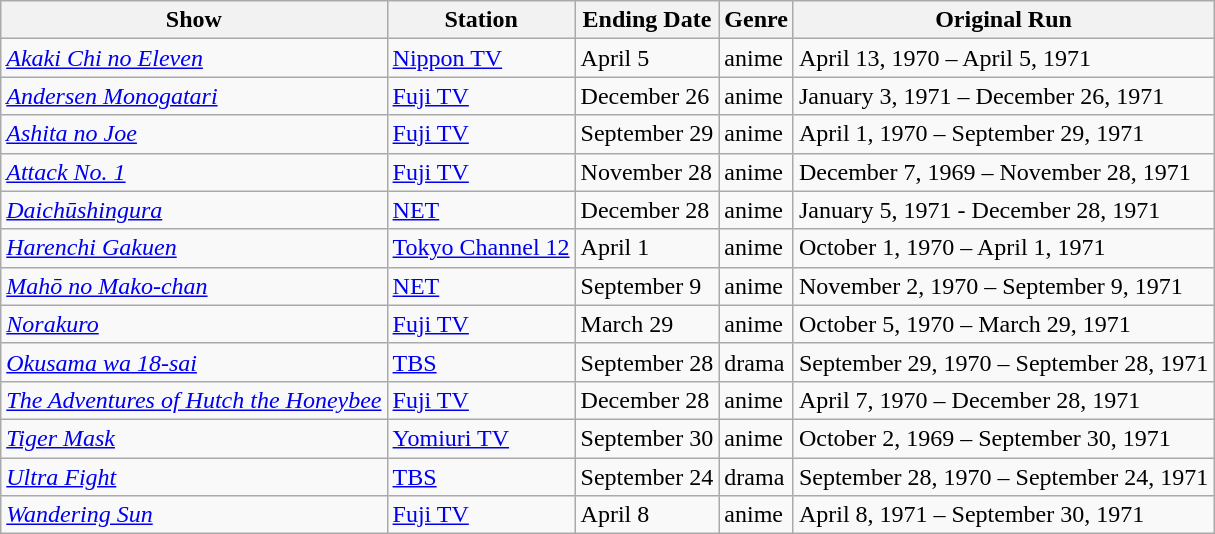<table class="wikitable sortable">
<tr>
<th>Show</th>
<th>Station</th>
<th>Ending Date</th>
<th>Genre</th>
<th>Original Run</th>
</tr>
<tr>
<td><em><a href='#'>Akaki Chi no Eleven</a></em></td>
<td><a href='#'>Nippon TV</a></td>
<td>April 5</td>
<td>anime</td>
<td>April 13, 1970 – April 5, 1971</td>
</tr>
<tr>
<td><em><a href='#'>Andersen Monogatari</a></em></td>
<td><a href='#'>Fuji TV</a></td>
<td>December 26</td>
<td>anime</td>
<td>January 3, 1971 – December 26, 1971</td>
</tr>
<tr>
<td><em><a href='#'>Ashita no Joe</a></em></td>
<td><a href='#'>Fuji TV</a></td>
<td>September 29</td>
<td>anime</td>
<td>April 1, 1970 – September 29, 1971</td>
</tr>
<tr>
<td><em><a href='#'>Attack No. 1</a></em></td>
<td><a href='#'>Fuji TV</a></td>
<td>November 28</td>
<td>anime</td>
<td>December 7, 1969 – November 28, 1971</td>
</tr>
<tr>
<td><em><a href='#'>Daichūshingura</a></em></td>
<td><a href='#'>NET</a></td>
<td>December 28</td>
<td>anime</td>
<td>January 5, 1971 - December 28, 1971</td>
</tr>
<tr>
<td><em><a href='#'>Harenchi Gakuen</a></em></td>
<td><a href='#'>Tokyo Channel 12</a></td>
<td>April 1</td>
<td>anime</td>
<td>October 1, 1970 – April 1, 1971</td>
</tr>
<tr>
<td><em><a href='#'>Mahō no Mako-chan</a></em></td>
<td><a href='#'>NET</a></td>
<td>September 9</td>
<td>anime</td>
<td>November 2, 1970 – September 9, 1971</td>
</tr>
<tr>
<td><em><a href='#'>Norakuro</a></em></td>
<td><a href='#'>Fuji TV</a></td>
<td>March 29</td>
<td>anime</td>
<td>October 5, 1970 – March 29, 1971</td>
</tr>
<tr>
<td><em><a href='#'>Okusama wa 18-sai</a></em></td>
<td><a href='#'>TBS</a></td>
<td>September 28</td>
<td>drama</td>
<td>September 29, 1970 – September 28, 1971</td>
</tr>
<tr>
<td><em><a href='#'>The Adventures of Hutch the Honeybee</a></em></td>
<td><a href='#'>Fuji TV</a></td>
<td>December 28</td>
<td>anime</td>
<td>April 7, 1970 – December 28, 1971</td>
</tr>
<tr>
<td><em><a href='#'>Tiger Mask</a></em></td>
<td><a href='#'>Yomiuri TV</a></td>
<td>September 30</td>
<td>anime</td>
<td>October 2, 1969 – September 30, 1971</td>
</tr>
<tr>
<td><em><a href='#'>Ultra Fight</a></em></td>
<td><a href='#'>TBS</a></td>
<td>September 24</td>
<td>drama</td>
<td>September 28, 1970 – September 24, 1971</td>
</tr>
<tr>
<td><em><a href='#'>Wandering Sun</a></em></td>
<td><a href='#'>Fuji TV</a></td>
<td>April 8</td>
<td>anime</td>
<td>April 8, 1971 – September 30, 1971</td>
</tr>
</table>
